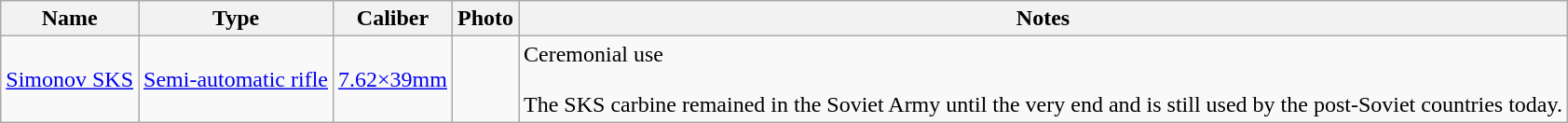<table class="wikitable">
<tr>
<th>Name</th>
<th>Type</th>
<th>Caliber</th>
<th>Photo</th>
<th>Notes</th>
</tr>
<tr>
<td><a href='#'>Simonov SKS</a></td>
<td><a href='#'>Semi-automatic rifle</a></td>
<td><a href='#'>7.62×39mm</a></td>
<td></td>
<td>Ceremonial use<br><br>The SKS carbine remained in the Soviet Army until the very end and is still used by the post-Soviet countries today.</td>
</tr>
</table>
